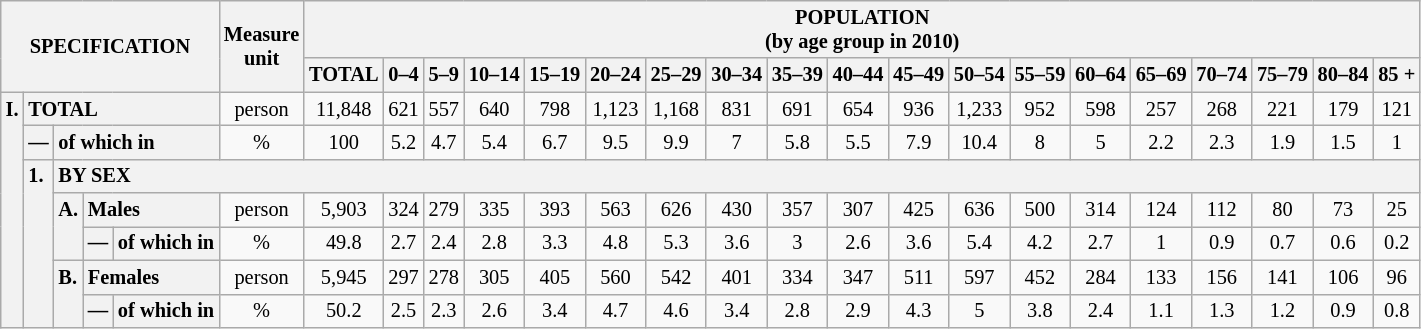<table class="wikitable" style="font-size:85%; text-align:center">
<tr>
<th rowspan="2" colspan="5">SPECIFICATION</th>
<th rowspan="2">Measure<br> unit</th>
<th colspan="20" rowspan="1">POPULATION<br> (by age group in 2010)</th>
</tr>
<tr>
<th>TOTAL</th>
<th>0–4</th>
<th>5–9</th>
<th>10–14</th>
<th>15–19</th>
<th>20–24</th>
<th>25–29</th>
<th>30–34</th>
<th>35–39</th>
<th>40–44</th>
<th>45–49</th>
<th>50–54</th>
<th>55–59</th>
<th>60–64</th>
<th>65–69</th>
<th>70–74</th>
<th>75–79</th>
<th>80–84</th>
<th>85 +</th>
</tr>
<tr>
<th style="text-align:left" valign="top" rowspan="7">I.</th>
<th style="text-align:left" colspan="4">TOTAL</th>
<td>person</td>
<td>11,848</td>
<td>621</td>
<td>557</td>
<td>640</td>
<td>798</td>
<td>1,123</td>
<td>1,168</td>
<td>831</td>
<td>691</td>
<td>654</td>
<td>936</td>
<td>1,233</td>
<td>952</td>
<td>598</td>
<td>257</td>
<td>268</td>
<td>221</td>
<td>179</td>
<td>121</td>
</tr>
<tr>
<th style="text-align:left" valign="top">—</th>
<th style="text-align:left" colspan="3">of which in</th>
<td>%</td>
<td>100</td>
<td>5.2</td>
<td>4.7</td>
<td>5.4</td>
<td>6.7</td>
<td>9.5</td>
<td>9.9</td>
<td>7</td>
<td>5.8</td>
<td>5.5</td>
<td>7.9</td>
<td>10.4</td>
<td>8</td>
<td>5</td>
<td>2.2</td>
<td>2.3</td>
<td>1.9</td>
<td>1.5</td>
<td>1</td>
</tr>
<tr>
<th style="text-align:left" valign="top" rowspan="5">1.</th>
<th style="text-align:left" colspan="23">BY SEX</th>
</tr>
<tr>
<th style="text-align:left" valign="top" rowspan="2">A.</th>
<th style="text-align:left" colspan="2">Males</th>
<td>person</td>
<td>5,903</td>
<td>324</td>
<td>279</td>
<td>335</td>
<td>393</td>
<td>563</td>
<td>626</td>
<td>430</td>
<td>357</td>
<td>307</td>
<td>425</td>
<td>636</td>
<td>500</td>
<td>314</td>
<td>124</td>
<td>112</td>
<td>80</td>
<td>73</td>
<td>25</td>
</tr>
<tr>
<th style="text-align:left" valign="top">—</th>
<th style="text-align:left" colspan="1">of which in</th>
<td>%</td>
<td>49.8</td>
<td>2.7</td>
<td>2.4</td>
<td>2.8</td>
<td>3.3</td>
<td>4.8</td>
<td>5.3</td>
<td>3.6</td>
<td>3</td>
<td>2.6</td>
<td>3.6</td>
<td>5.4</td>
<td>4.2</td>
<td>2.7</td>
<td>1</td>
<td>0.9</td>
<td>0.7</td>
<td>0.6</td>
<td>0.2</td>
</tr>
<tr>
<th style="text-align:left" valign="top" rowspan="2">B.</th>
<th style="text-align:left" colspan="2">Females</th>
<td>person</td>
<td>5,945</td>
<td>297</td>
<td>278</td>
<td>305</td>
<td>405</td>
<td>560</td>
<td>542</td>
<td>401</td>
<td>334</td>
<td>347</td>
<td>511</td>
<td>597</td>
<td>452</td>
<td>284</td>
<td>133</td>
<td>156</td>
<td>141</td>
<td>106</td>
<td>96</td>
</tr>
<tr>
<th style="text-align:left" valign="top">—</th>
<th style="text-align:left" colspan="1">of which in</th>
<td>%</td>
<td>50.2</td>
<td>2.5</td>
<td>2.3</td>
<td>2.6</td>
<td>3.4</td>
<td>4.7</td>
<td>4.6</td>
<td>3.4</td>
<td>2.8</td>
<td>2.9</td>
<td>4.3</td>
<td>5</td>
<td>3.8</td>
<td>2.4</td>
<td>1.1</td>
<td>1.3</td>
<td>1.2</td>
<td>0.9</td>
<td>0.8</td>
</tr>
</table>
